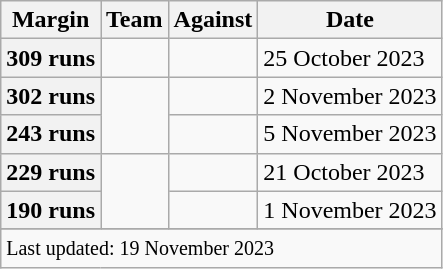<table class="wikitable sortable">
<tr>
<th data-sort-type=number>Margin</th>
<th>Team</th>
<th>Against</th>
<th>Date</th>
</tr>
<tr>
<th>309 runs</th>
<td></td>
<td></td>
<td>25 October 2023</td>
</tr>
<tr>
<th>302 runs</th>
<td rowspan=2></td>
<td></td>
<td>2 November 2023</td>
</tr>
<tr>
<th>243 runs</th>
<td></td>
<td>5 November 2023</td>
</tr>
<tr>
<th>229 runs</th>
<td rowspan=2></td>
<td></td>
<td>21 October 2023</td>
</tr>
<tr>
<th>190 runs</th>
<td></td>
<td>1 November 2023</td>
</tr>
<tr>
</tr>
<tr class="sortbottom">
<td colspan="4"><small>Last updated: 19 November 2023</small></td>
</tr>
</table>
